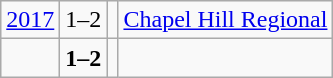<table class="wikitable">
<tr>
<td><a href='#'>2017</a></td>
<td>1–2</td>
<td></td>
<td><a href='#'>Chapel Hill Regional</a></td>
</tr>
<tr>
<td></td>
<td><strong>1–2</strong></td>
<td><strong></strong></td>
<td></td>
</tr>
</table>
